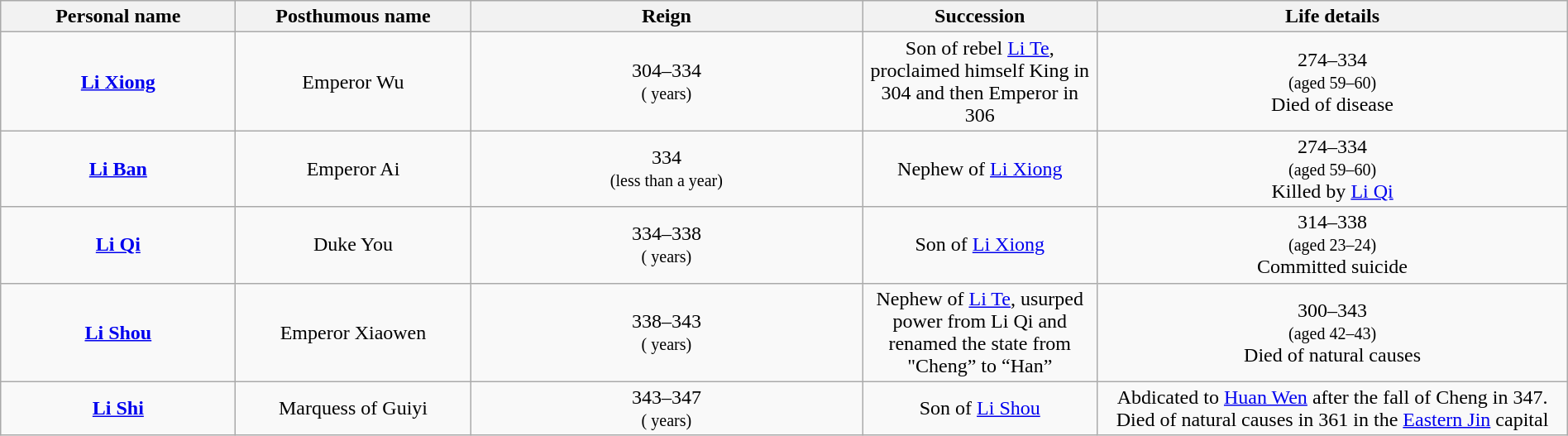<table class="wikitable plainrowheaders" style="text-align:center; width:100%;">
<tr>
<th scope="col" width="15%">Personal name</th>
<th scope="col" width="15%">Posthumous name</th>
<th scope="col" width="25%">Reign</th>
<th scope="col" width="15%">Succession</th>
<th scope="col" width="30%">Life details</th>
</tr>
<tr>
<td><strong><a href='#'>Li Xiong</a></strong><br></td>
<td>Emperor Wu<br></td>
<td>304–334<br><small>( years)</small><br><small></small></td>
<td>Son of rebel <a href='#'>Li Te</a>, proclaimed himself King in 304 and then Emperor in 306</td>
<td>274–334<br><small>(aged 59–60)</small><br>Died of disease</td>
</tr>
<tr>
<td><strong><a href='#'>Li Ban</a></strong><br></td>
<td>Emperor Ai<br></td>
<td>334<br><small>(less than a year)</small></td>
<td>Nephew of <a href='#'>Li Xiong</a></td>
<td>274–334<br><small>(aged 59–60)</small><br>Killed by <a href='#'>Li Qi</a></td>
</tr>
<tr>
<td><strong><a href='#'>Li Qi</a></strong><br></td>
<td>Duke You<br></td>
<td>334–338<br><small>( years)</small><br><small></small></td>
<td>Son of <a href='#'>Li Xiong</a></td>
<td>314–338<br><small>(aged 23–24)</small><br>Committed suicide</td>
</tr>
<tr>
<td><strong><a href='#'>Li Shou</a></strong><br></td>
<td>Emperor Xiaowen<br></td>
<td>338–343<br><small>( years)</small><br><small></small></td>
<td>Nephew of <a href='#'>Li Te</a>, usurped power from Li Qi and renamed the state from "Cheng” to “Han”</td>
<td>300–343<br><small>(aged 42–43)</small><br>Died of natural causes</td>
</tr>
<tr>
<td><strong><a href='#'>Li Shi</a></strong><br></td>
<td>Marquess of Guiyi<br></td>
<td>343–347<br><small>( years)</small><br><small></small></td>
<td>Son of <a href='#'>Li Shou</a></td>
<td>Abdicated to <a href='#'>Huan Wen</a> after the fall of Cheng in 347. Died of natural causes in 361 in the <a href='#'>Eastern Jin</a> capital</td>
</tr>
</table>
